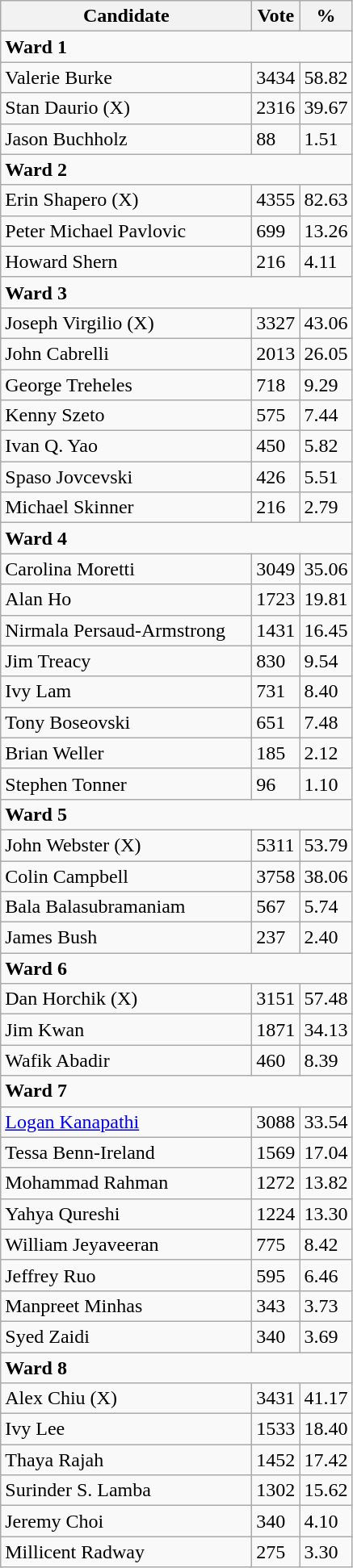<table class="wikitable">
<tr>
<th bgcolor="#DDDDFF" width="200px">Candidate</th>
<th bgcolor="#DDDDFF">Vote</th>
<th bgcolor="#DDDDFF">%</th>
</tr>
<tr>
<td colspan="4"><strong>Ward 1</strong></td>
</tr>
<tr>
<td>Valerie Burke</td>
<td>3434</td>
<td>58.82</td>
</tr>
<tr>
<td>Stan Daurio (X)</td>
<td>2316</td>
<td>39.67</td>
</tr>
<tr>
<td>Jason Buchholz</td>
<td>88</td>
<td>1.51</td>
</tr>
<tr>
<td colspan="4"><strong>Ward 2</strong></td>
</tr>
<tr>
<td>Erin Shapero (X)</td>
<td>4355</td>
<td>82.63</td>
</tr>
<tr>
<td>Peter Michael Pavlovic</td>
<td>699</td>
<td>13.26</td>
</tr>
<tr>
<td>Howard Shern</td>
<td>216</td>
<td>4.11</td>
</tr>
<tr>
<td colspan="4"><strong>Ward 3</strong></td>
</tr>
<tr>
<td>Joseph Virgilio (X)</td>
<td>3327</td>
<td>43.06</td>
</tr>
<tr>
<td>John Cabrelli</td>
<td>2013</td>
<td>26.05</td>
</tr>
<tr>
<td>George Treheles</td>
<td>718</td>
<td>9.29</td>
</tr>
<tr>
<td>Kenny Szeto</td>
<td>575</td>
<td>7.44</td>
</tr>
<tr>
<td>Ivan Q. Yao</td>
<td>450</td>
<td>5.82</td>
</tr>
<tr>
<td>Spaso Jovcevski</td>
<td>426</td>
<td>5.51</td>
</tr>
<tr>
<td>Michael Skinner</td>
<td>216</td>
<td>2.79</td>
</tr>
<tr>
<td colspan="4"><strong>Ward 4</strong></td>
</tr>
<tr>
<td>Carolina Moretti</td>
<td>3049</td>
<td>35.06</td>
</tr>
<tr>
<td>Alan Ho</td>
<td>1723</td>
<td>19.81</td>
</tr>
<tr>
<td>Nirmala Persaud-Armstrong</td>
<td>1431</td>
<td>16.45</td>
</tr>
<tr>
<td>Jim Treacy</td>
<td>830</td>
<td>9.54</td>
</tr>
<tr>
<td>Ivy Lam</td>
<td>731</td>
<td>8.40</td>
</tr>
<tr>
<td>Tony Boseovski</td>
<td>651</td>
<td>7.48</td>
</tr>
<tr>
<td>Brian Weller</td>
<td>185</td>
<td>2.12</td>
</tr>
<tr>
<td>Stephen Tonner</td>
<td>96</td>
<td>1.10</td>
</tr>
<tr>
<td colspan="4"><strong>Ward 5</strong></td>
</tr>
<tr>
<td>John Webster (X)</td>
<td>5311</td>
<td>53.79</td>
</tr>
<tr>
<td>Colin Campbell</td>
<td>3758</td>
<td>38.06</td>
</tr>
<tr>
<td>Bala Balasubramaniam</td>
<td>567</td>
<td>5.74</td>
</tr>
<tr>
<td>James Bush</td>
<td>237</td>
<td>2.40</td>
</tr>
<tr>
<td colspan="4"><strong>Ward 6</strong></td>
</tr>
<tr>
<td>Dan Horchik (X)</td>
<td>3151</td>
<td>57.48</td>
</tr>
<tr>
<td>Jim Kwan</td>
<td>1871</td>
<td>34.13</td>
</tr>
<tr>
<td>Wafik Abadir</td>
<td>460</td>
<td>8.39</td>
</tr>
<tr>
<td colspan="4"><strong>Ward 7</strong></td>
</tr>
<tr>
<td><a href='#'>Logan Kanapathi</a></td>
<td>3088</td>
<td>33.54</td>
</tr>
<tr>
<td>Tessa Benn-Ireland</td>
<td>1569</td>
<td>17.04</td>
</tr>
<tr>
<td>Mohammad Rahman</td>
<td>1272</td>
<td>13.82</td>
</tr>
<tr>
<td>Yahya Qureshi</td>
<td>1224</td>
<td>13.30</td>
</tr>
<tr>
<td>William Jeyaveeran</td>
<td>775</td>
<td>8.42</td>
</tr>
<tr>
<td>Jeffrey Ruo</td>
<td>595</td>
<td>6.46</td>
</tr>
<tr>
<td>Manpreet Minhas</td>
<td>343</td>
<td>3.73</td>
</tr>
<tr>
<td>Syed Zaidi</td>
<td>340</td>
<td>3.69</td>
</tr>
<tr>
<td colspan="4"><strong>Ward 8</strong></td>
</tr>
<tr>
<td>Alex Chiu (X)</td>
<td>3431</td>
<td>41.17</td>
</tr>
<tr>
<td>Ivy Lee</td>
<td>1533</td>
<td>18.40</td>
</tr>
<tr>
<td>Thaya Rajah</td>
<td>1452</td>
<td>17.42</td>
</tr>
<tr>
<td>Surinder S. Lamba</td>
<td>1302</td>
<td>15.62</td>
</tr>
<tr>
<td>Jeremy Choi</td>
<td>340</td>
<td>4.10</td>
</tr>
<tr>
<td>Millicent Radway</td>
<td>275</td>
<td>3.30</td>
</tr>
</table>
